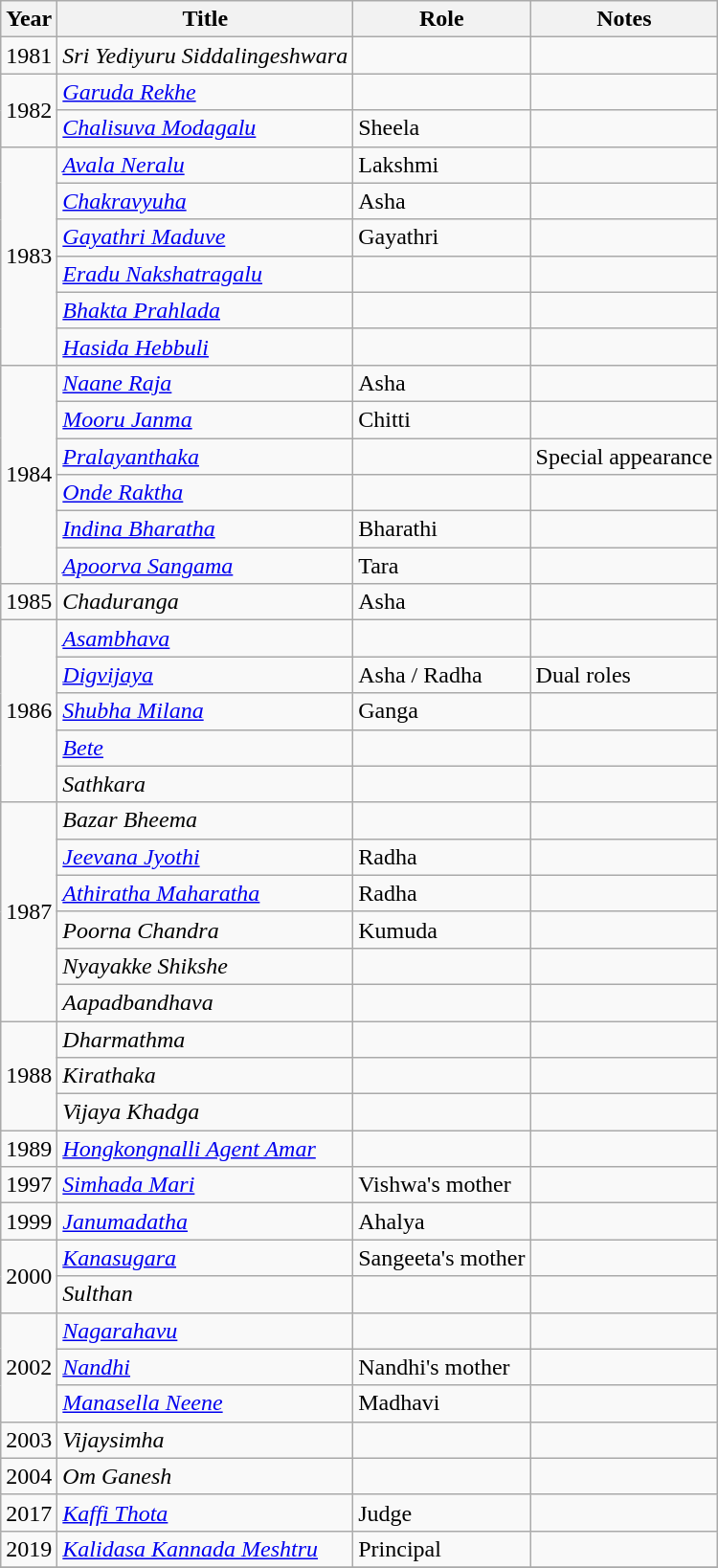<table class="wikitable sortable">
<tr>
<th>Year</th>
<th>Title</th>
<th>Role</th>
<th class=unsortable>Notes</th>
</tr>
<tr>
<td>1981</td>
<td><em>Sri Yediyuru Siddalingeshwara</em></td>
<td></td>
<td></td>
</tr>
<tr>
<td rowspan=2>1982</td>
<td><em><a href='#'>Garuda Rekhe</a></em></td>
<td></td>
<td></td>
</tr>
<tr>
<td><em><a href='#'>Chalisuva Modagalu</a></em></td>
<td>Sheela</td>
<td></td>
</tr>
<tr>
<td rowspan=6>1983</td>
<td><em><a href='#'>Avala Neralu</a></em></td>
<td>Lakshmi</td>
<td></td>
</tr>
<tr>
<td><em><a href='#'>Chakravyuha</a></em></td>
<td>Asha</td>
<td></td>
</tr>
<tr>
<td><em><a href='#'>Gayathri Maduve</a></em></td>
<td>Gayathri</td>
<td></td>
</tr>
<tr>
<td><em><a href='#'>Eradu Nakshatragalu</a></em></td>
<td></td>
<td></td>
</tr>
<tr>
<td><em><a href='#'>Bhakta Prahlada</a></em></td>
<td></td>
<td></td>
</tr>
<tr>
<td><em><a href='#'>Hasida Hebbuli</a></em></td>
<td></td>
<td></td>
</tr>
<tr>
<td rowspan=6>1984</td>
<td><em><a href='#'>Naane Raja</a></em></td>
<td>Asha</td>
<td></td>
</tr>
<tr>
<td><em><a href='#'>Mooru Janma</a></em></td>
<td>Chitti</td>
<td></td>
</tr>
<tr>
<td><em><a href='#'>Pralayanthaka</a></em></td>
<td></td>
<td>Special appearance</td>
</tr>
<tr>
<td><em><a href='#'>Onde Raktha</a></em></td>
<td></td>
<td></td>
</tr>
<tr>
<td><em><a href='#'>Indina Bharatha</a></em></td>
<td>Bharathi</td>
<td></td>
</tr>
<tr>
<td><em><a href='#'>Apoorva Sangama</a></em></td>
<td>Tara</td>
<td></td>
</tr>
<tr>
<td>1985</td>
<td><em>Chaduranga</em></td>
<td>Asha</td>
<td></td>
</tr>
<tr>
<td rowspan=5>1986</td>
<td><em><a href='#'>Asambhava</a></em></td>
<td></td>
<td></td>
</tr>
<tr>
<td><em><a href='#'>Digvijaya</a></em></td>
<td>Asha / Radha</td>
<td>Dual roles</td>
</tr>
<tr>
<td><em><a href='#'>Shubha Milana</a></em></td>
<td>Ganga</td>
<td></td>
</tr>
<tr>
<td><em><a href='#'>Bete</a></em></td>
<td></td>
<td></td>
</tr>
<tr>
<td><em>Sathkara</em></td>
<td></td>
<td></td>
</tr>
<tr>
<td rowspan=6>1987</td>
<td><em>Bazar Bheema</em></td>
<td></td>
<td></td>
</tr>
<tr>
<td><em><a href='#'>Jeevana Jyothi</a></em></td>
<td>Radha</td>
<td></td>
</tr>
<tr>
<td><em><a href='#'>Athiratha Maharatha</a></em></td>
<td>Radha</td>
<td></td>
</tr>
<tr>
<td><em>Poorna Chandra</em></td>
<td>Kumuda</td>
<td></td>
</tr>
<tr>
<td><em>Nyayakke Shikshe</em></td>
<td></td>
<td></td>
</tr>
<tr>
<td><em>Aapadbandhava</em></td>
<td></td>
<td></td>
</tr>
<tr>
<td rowspan=3>1988</td>
<td><em>Dharmathma</em></td>
<td></td>
<td></td>
</tr>
<tr>
<td><em>Kirathaka</em></td>
<td></td>
<td></td>
</tr>
<tr>
<td><em>Vijaya Khadga</em></td>
<td></td>
<td></td>
</tr>
<tr>
<td>1989</td>
<td><em><a href='#'>Hongkongnalli Agent Amar</a></em></td>
<td></td>
<td></td>
</tr>
<tr>
<td>1997</td>
<td><em><a href='#'>Simhada Mari</a></em></td>
<td>Vishwa's mother</td>
<td></td>
</tr>
<tr>
<td>1999</td>
<td><em><a href='#'>Janumadatha</a></em></td>
<td>Ahalya</td>
<td></td>
</tr>
<tr>
<td rowspan=2>2000</td>
<td><em><a href='#'>Kanasugara</a></em></td>
<td>Sangeeta's mother</td>
<td></td>
</tr>
<tr>
<td><em>Sulthan</em></td>
<td></td>
<td></td>
</tr>
<tr>
<td rowspan=3>2002</td>
<td><em><a href='#'>Nagarahavu</a></em></td>
<td></td>
<td></td>
</tr>
<tr>
<td><em><a href='#'>Nandhi</a></em></td>
<td>Nandhi's mother</td>
<td></td>
</tr>
<tr>
<td><em><a href='#'>Manasella Neene</a></em></td>
<td>Madhavi</td>
<td></td>
</tr>
<tr>
<td>2003</td>
<td><em>Vijaysimha</em></td>
<td></td>
<td></td>
</tr>
<tr>
<td>2004</td>
<td><em>Om Ganesh</em></td>
<td></td>
<td></td>
</tr>
<tr>
<td>2017</td>
<td><em><a href='#'>Kaffi Thota</a></em></td>
<td>Judge</td>
<td></td>
</tr>
<tr>
<td>2019</td>
<td><em><a href='#'>Kalidasa Kannada Meshtru</a></em></td>
<td>Principal</td>
<td></td>
</tr>
<tr>
</tr>
</table>
